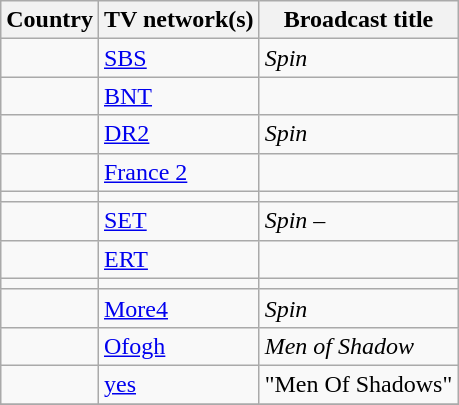<table class="wikitable">
<tr>
<th>Country</th>
<th>TV network(s)</th>
<th>Broadcast title</th>
</tr>
<tr>
<td></td>
<td><a href='#'>SBS</a></td>
<td><em>Spin</em></td>
</tr>
<tr>
<td></td>
<td><a href='#'>BNT</a></td>
<td><em></em></td>
</tr>
<tr>
<td></td>
<td><a href='#'>DR2</a></td>
<td><em>Spin</em></td>
</tr>
<tr>
<td></td>
<td><a href='#'>France 2</a></td>
<td><em></em></td>
</tr>
<tr>
<td></td>
<td></td>
<td></td>
</tr>
<tr>
<td></td>
<td><a href='#'>SET</a></td>
<td><em>Spin – </em></td>
</tr>
<tr>
<td></td>
<td><a href='#'>ERT</a></td>
<td></td>
</tr>
<tr>
<td></td>
<td></td>
<td></td>
</tr>
<tr>
<td></td>
<td><a href='#'>More4</a></td>
<td><em>Spin</em></td>
</tr>
<tr>
<td></td>
<td><a href='#'>Ofogh</a></td>
<td><em>Men of Shadow</em></td>
</tr>
<tr>
<td></td>
<td><a href='#'>yes</a></td>
<td>"Men Of Shadows"</td>
</tr>
<tr>
</tr>
</table>
